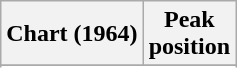<table class="wikitable sortable">
<tr>
<th align="left">Chart (1964)</th>
<th align="center">Peak<br>position</th>
</tr>
<tr>
</tr>
<tr>
</tr>
</table>
